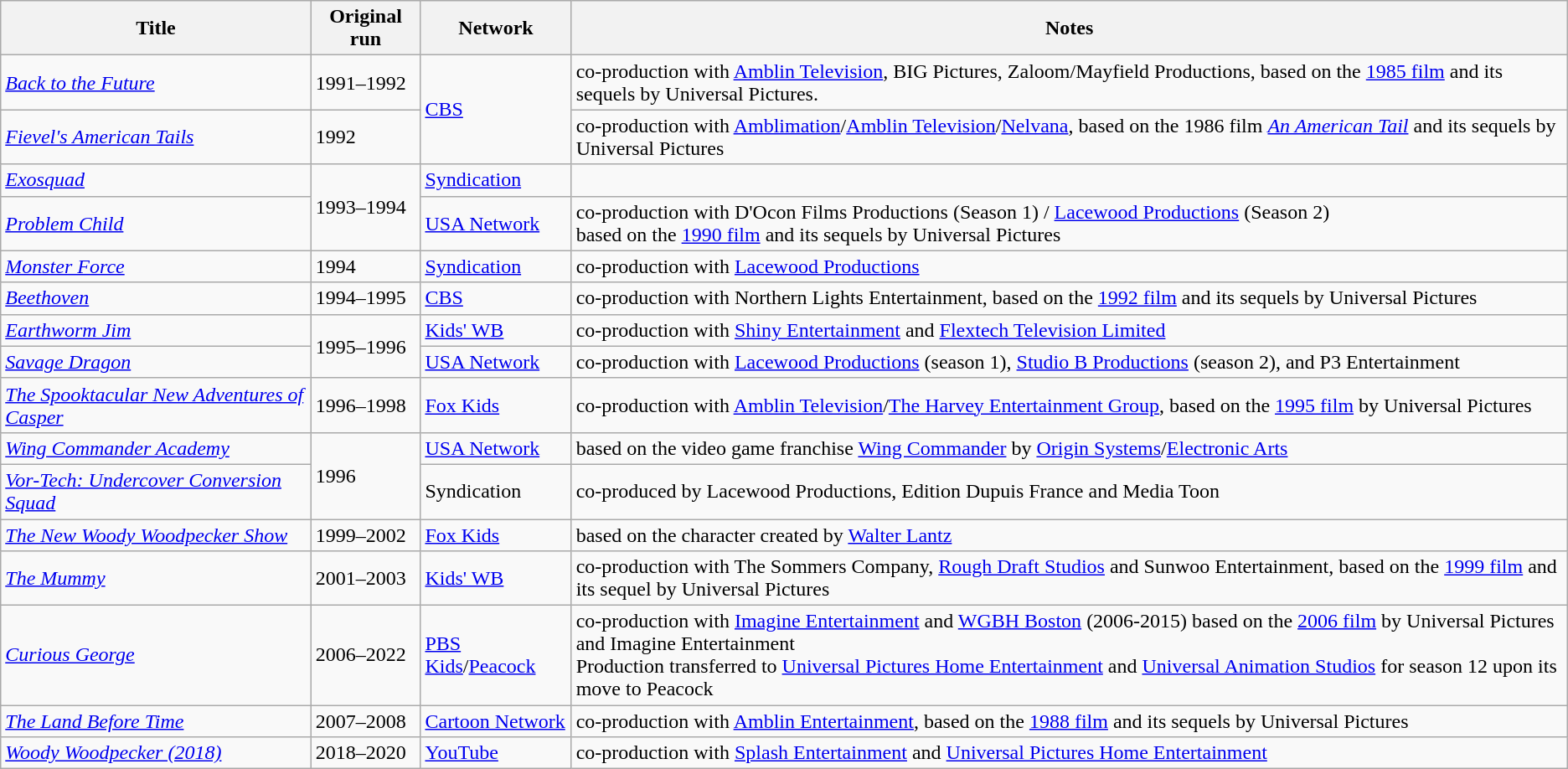<table class="wikitable sortable">
<tr>
<th>Title</th>
<th>Original run</th>
<th>Network</th>
<th>Notes</th>
</tr>
<tr>
<td><em><a href='#'>Back to the Future</a></em></td>
<td>1991–1992</td>
<td rowspan="2"><a href='#'>CBS</a></td>
<td>co-production with <a href='#'>Amblin Television</a>, BIG Pictures, Zaloom/Mayfield Productions, based on the <a href='#'>1985 film</a> and its sequels by Universal Pictures.</td>
</tr>
<tr>
<td><em><a href='#'>Fievel's American Tails</a></em></td>
<td>1992</td>
<td>co-production with <a href='#'>Amblimation</a>/<a href='#'>Amblin Television</a>/<a href='#'>Nelvana</a>, based on the 1986 film <em><a href='#'>An American Tail</a></em> and its sequels by Universal Pictures</td>
</tr>
<tr>
<td><em><a href='#'>Exosquad</a></em></td>
<td rowspan="2">1993–1994</td>
<td><a href='#'>Syndication</a></td>
<td></td>
</tr>
<tr>
<td><em><a href='#'>Problem Child</a></em></td>
<td><a href='#'>USA Network</a></td>
<td>co-production with D'Ocon Films Productions (Season 1) / <a href='#'>Lacewood Productions</a> (Season 2) <br>based on the <a href='#'>1990 film</a> and its sequels by Universal Pictures</td>
</tr>
<tr>
<td><em><a href='#'>Monster Force</a></em></td>
<td>1994</td>
<td><a href='#'>Syndication</a></td>
<td>co-production with <a href='#'>Lacewood Productions</a></td>
</tr>
<tr>
<td><em><a href='#'>Beethoven</a></em></td>
<td>1994–1995</td>
<td><a href='#'>CBS</a></td>
<td>co-production with Northern Lights Entertainment, based on the <a href='#'>1992 film</a> and its sequels by Universal Pictures</td>
</tr>
<tr>
<td><em><a href='#'>Earthworm Jim</a></em></td>
<td rowspan="2">1995–1996</td>
<td><a href='#'>Kids' WB</a></td>
<td>co-production with <a href='#'>Shiny Entertainment</a> and <a href='#'>Flextech Television Limited</a></td>
</tr>
<tr>
<td><em><a href='#'>Savage Dragon</a></em></td>
<td><a href='#'>USA Network</a></td>
<td>co-production with <a href='#'>Lacewood Productions</a> (season 1), <a href='#'>Studio B Productions</a> (season 2), and P3 Entertainment</td>
</tr>
<tr>
<td><em><a href='#'>The Spooktacular New Adventures of Casper</a></em></td>
<td>1996–1998</td>
<td><a href='#'>Fox Kids</a></td>
<td>co-production with <a href='#'>Amblin Television</a>/<a href='#'>The Harvey Entertainment Group</a>, based on the <a href='#'>1995 film</a> by Universal Pictures</td>
</tr>
<tr>
<td><em><a href='#'>Wing Commander Academy</a></em></td>
<td rowspan="2">1996</td>
<td><a href='#'>USA Network</a></td>
<td>based on the video game franchise <a href='#'>Wing Commander</a> by <a href='#'>Origin Systems</a>/<a href='#'>Electronic Arts</a></td>
</tr>
<tr>
<td><em><a href='#'>Vor-Tech: Undercover Conversion Squad</a></em></td>
<td>Syndication</td>
<td>co-produced by Lacewood Productions, Edition Dupuis France and Media Toon</td>
</tr>
<tr>
<td><em><a href='#'>The New Woody Woodpecker Show</a></em></td>
<td>1999–2002</td>
<td><a href='#'>Fox Kids</a></td>
<td>based on the character created by <a href='#'>Walter Lantz</a></td>
</tr>
<tr>
<td><em><a href='#'>The Mummy</a></em></td>
<td>2001–2003</td>
<td><a href='#'>Kids' WB</a></td>
<td>co-production with The Sommers Company, <a href='#'>Rough Draft Studios</a> and Sunwoo Entertainment, based on the <a href='#'>1999 film</a> and its sequel by Universal Pictures</td>
</tr>
<tr>
<td><em><a href='#'>Curious George</a></em></td>
<td>2006–2022</td>
<td><a href='#'>PBS Kids</a>/<a href='#'>Peacock</a></td>
<td>co-production with <a href='#'>Imagine Entertainment</a> and <a href='#'>WGBH Boston</a> (2006-2015) based on the <a href='#'>2006 film</a> by Universal Pictures and Imagine Entertainment <br> Production transferred to <a href='#'>Universal Pictures Home Entertainment</a> and <a href='#'>Universal Animation Studios</a> for season 12 upon its move to Peacock</td>
</tr>
<tr>
<td><em><a href='#'>The Land Before Time</a></em></td>
<td>2007–2008</td>
<td><a href='#'>Cartoon Network</a></td>
<td>co-production with <a href='#'>Amblin Entertainment</a>, based on the <a href='#'>1988 film</a> and its sequels by Universal Pictures</td>
</tr>
<tr>
<td><em><a href='#'>Woody Woodpecker (2018)</a></em></td>
<td>2018–2020</td>
<td><a href='#'>YouTube</a></td>
<td>co-production with <a href='#'>Splash Entertainment</a> and <a href='#'>Universal Pictures Home Entertainment</a></td>
</tr>
</table>
